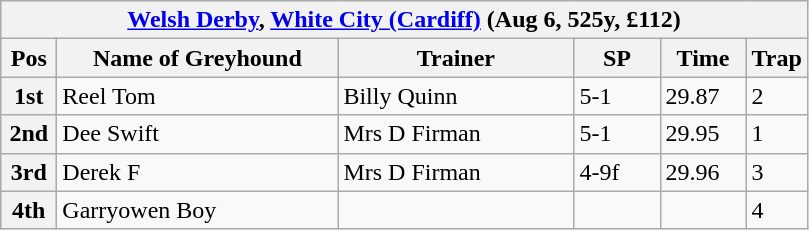<table class="wikitable">
<tr>
<th colspan="6"><a href='#'>Welsh Derby</a>, <a href='#'>White City (Cardiff)</a> (Aug 6, 525y, £112)</th>
</tr>
<tr>
<th width=30>Pos</th>
<th width=180>Name of Greyhound</th>
<th width=150>Trainer</th>
<th width=50>SP</th>
<th width=50>Time</th>
<th width=30>Trap</th>
</tr>
<tr>
<th>1st</th>
<td>Reel Tom</td>
<td>Billy Quinn</td>
<td>5-1</td>
<td>29.87</td>
<td>2</td>
</tr>
<tr>
<th>2nd</th>
<td>Dee Swift</td>
<td>Mrs D Firman</td>
<td>5-1</td>
<td>29.95</td>
<td>1</td>
</tr>
<tr>
<th>3rd</th>
<td>Derek F</td>
<td>Mrs D Firman</td>
<td>4-9f</td>
<td>29.96</td>
<td>3</td>
</tr>
<tr>
<th>4th</th>
<td>Garryowen Boy</td>
<td></td>
<td></td>
<td></td>
<td>4</td>
</tr>
</table>
